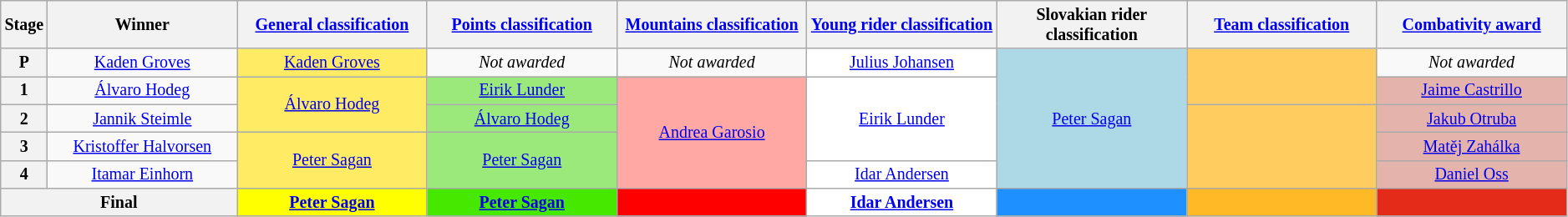<table class="wikitable" style="text-align: center; font-size:smaller;">
<tr>
<th scope="col" style="width:2%;">Stage</th>
<th scope="col" style="width:12.25%;">Winner</th>
<th scope="col" style="width:12.25%;"><a href='#'>General classification</a><br></th>
<th scope="col" style="width:12.25%;"><a href='#'>Points classification</a><br></th>
<th scope="col" style="width:12.25%;"><a href='#'>Mountains classification</a><br></th>
<th scope="col" style="width:12.25%;"><a href='#'>Young rider classification</a><br></th>
<th scope="col" style="width:12.25%;">Slovakian rider classification<br></th>
<th scope="col" style="width:12.25%;"><a href='#'>Team classification</a></th>
<th scope="col" style="width:12.25%;"><a href='#'>Combativity award</a><br></th>
</tr>
<tr>
<th>P</th>
<td><a href='#'>Kaden Groves</a></td>
<td style="background:#FFEB64;"><a href='#'>Kaden Groves</a></td>
<td><em>Not awarded</em></td>
<td><em>Not awarded</em></td>
<td style="background:white;"><a href='#'>Julius Johansen</a></td>
<td style="background:lightblue;" rowspan="5"><a href='#'>Peter Sagan</a></td>
<td style="background:#FFCD5F;" rowspan="2"></td>
<td><em>Not awarded</em></td>
</tr>
<tr>
<th>1</th>
<td><a href='#'>Álvaro Hodeg</a></td>
<td style="background:#FFEB64;" rowspan="2"><a href='#'>Álvaro Hodeg</a></td>
<td style="background:#9CE97B;"><a href='#'>Eirik Lunder</a></td>
<td style="background:#FFA8A4;" rowspan="4"><a href='#'>Andrea Garosio</a></td>
<td style="background:white;" rowspan="3"><a href='#'>Eirik Lunder</a></td>
<td style="background:#E4B3AB;"><a href='#'>Jaime Castrillo</a></td>
</tr>
<tr>
<th>2</th>
<td><a href='#'>Jannik Steimle</a></td>
<td style="background:#9CE97B;"><a href='#'>Álvaro Hodeg</a></td>
<td style="background:#FFCD5F;" rowspan="3"></td>
<td style="background:#E4B3AB;"><a href='#'>Jakub Otruba</a></td>
</tr>
<tr>
<th>3</th>
<td><a href='#'>Kristoffer Halvorsen</a></td>
<td style="background:#FFEB64;" rowspan="2"><a href='#'>Peter Sagan</a></td>
<td style="background:#9CE97B;" rowspan="2"><a href='#'>Peter Sagan</a></td>
<td style="background:#E4B3AB;"><a href='#'>Matěj Zahálka</a></td>
</tr>
<tr>
<th>4</th>
<td><a href='#'>Itamar Einhorn</a></td>
<td style="background:white;"><a href='#'>Idar Andersen</a></td>
<td style="background:#E4B3AB;"><a href='#'>Daniel Oss</a></td>
</tr>
<tr>
<th colspan="2">Final</th>
<th style="background:yellow;"><a href='#'>Peter Sagan</a></th>
<th style="background:#46E800;"><a href='#'>Peter Sagan</a></th>
<th style="background:red;"></th>
<th style="background:white;"><a href='#'>Idar Andersen</a></th>
<th style="background:dodgerblue;"></th>
<th style="background:#FFB927;"></th>
<th style="background:#E42A19;"></th>
</tr>
</table>
